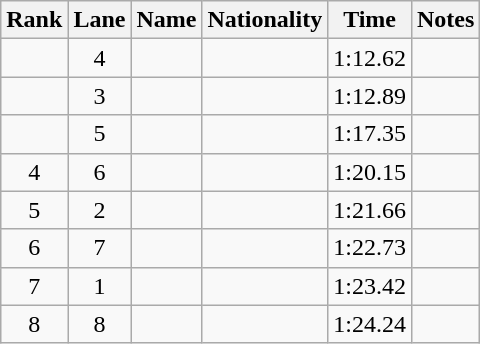<table class="wikitable sortable" style="text-align:center">
<tr>
<th>Rank</th>
<th>Lane</th>
<th>Name</th>
<th>Nationality</th>
<th>Time</th>
<th>Notes</th>
</tr>
<tr>
<td></td>
<td>4</td>
<td align=left></td>
<td align=left></td>
<td>1:12.62</td>
<td><strong></strong></td>
</tr>
<tr>
<td></td>
<td>3</td>
<td align=left></td>
<td align=left></td>
<td>1:12.89</td>
<td></td>
</tr>
<tr>
<td></td>
<td>5</td>
<td align=left></td>
<td align=left></td>
<td>1:17.35</td>
<td></td>
</tr>
<tr>
<td>4</td>
<td>6</td>
<td align=left></td>
<td align=left></td>
<td>1:20.15</td>
<td></td>
</tr>
<tr>
<td>5</td>
<td>2</td>
<td align=left></td>
<td align=left></td>
<td>1:21.66</td>
<td></td>
</tr>
<tr>
<td>6</td>
<td>7</td>
<td align=left></td>
<td align=left></td>
<td>1:22.73</td>
<td></td>
</tr>
<tr>
<td>7</td>
<td>1</td>
<td align=left></td>
<td align=left></td>
<td>1:23.42</td>
<td></td>
</tr>
<tr>
<td>8</td>
<td>8</td>
<td align=left></td>
<td align=left></td>
<td>1:24.24</td>
<td></td>
</tr>
</table>
